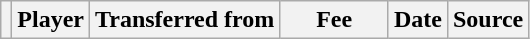<table class="wikitable plainrowheaders sortable">
<tr>
<th></th>
<th scope="col">Player</th>
<th>Transferred from</th>
<th style="width: 65px;">Fee</th>
<th scope="col">Date</th>
<th scope="col">Source</th>
</tr>
</table>
